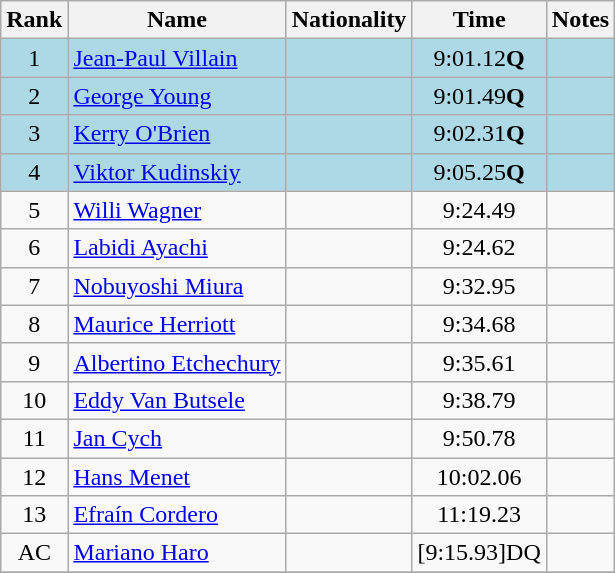<table class="wikitable sortable" style="text-align:center">
<tr>
<th>Rank</th>
<th>Name</th>
<th>Nationality</th>
<th>Time</th>
<th>Notes</th>
</tr>
<tr bgcolor=lightblue>
<td>1</td>
<td align=left><a href='#'>Jean-Paul Villain</a></td>
<td align=left></td>
<td>9:01.12<strong>Q</strong></td>
<td></td>
</tr>
<tr bgcolor=lightblue>
<td>2</td>
<td align=left><a href='#'>George Young</a></td>
<td align=left></td>
<td>9:01.49<strong>Q</strong></td>
<td></td>
</tr>
<tr bgcolor=lightblue>
<td>3</td>
<td align=left><a href='#'>Kerry O'Brien</a></td>
<td align=left></td>
<td>9:02.31<strong>Q</strong></td>
<td></td>
</tr>
<tr bgcolor=lightblue>
<td>4</td>
<td align=left><a href='#'>Viktor Kudinskiy</a></td>
<td align=left></td>
<td>9:05.25<strong>Q</strong></td>
<td></td>
</tr>
<tr>
<td>5</td>
<td align=left><a href='#'>Willi Wagner</a></td>
<td align=left></td>
<td>9:24.49</td>
<td></td>
</tr>
<tr>
<td>6</td>
<td align=left><a href='#'>Labidi Ayachi</a></td>
<td align=left></td>
<td>9:24.62</td>
<td></td>
</tr>
<tr>
<td>7</td>
<td align=left><a href='#'>Nobuyoshi Miura</a></td>
<td align=left></td>
<td>9:32.95</td>
<td></td>
</tr>
<tr>
<td>8</td>
<td align=left><a href='#'>Maurice Herriott</a></td>
<td align=left></td>
<td>9:34.68</td>
<td></td>
</tr>
<tr>
<td>9</td>
<td align=left><a href='#'>Albertino Etchechury</a></td>
<td align=left></td>
<td>9:35.61</td>
<td></td>
</tr>
<tr>
<td>10</td>
<td align=left><a href='#'>Eddy Van Butsele</a></td>
<td align=left></td>
<td>9:38.79</td>
<td></td>
</tr>
<tr>
<td>11</td>
<td align=left><a href='#'>Jan Cych</a></td>
<td align=left></td>
<td>9:50.78</td>
<td></td>
</tr>
<tr>
<td>12</td>
<td align=left><a href='#'>Hans Menet</a></td>
<td align=left></td>
<td>10:02.06</td>
<td></td>
</tr>
<tr>
<td>13</td>
<td align=left><a href='#'>Efraín Cordero</a></td>
<td align=left></td>
<td>11:19.23</td>
<td></td>
</tr>
<tr>
<td>AC</td>
<td align=left><a href='#'>Mariano Haro</a></td>
<td align=left></td>
<td>[9:15.93]DQ</td>
<td></td>
</tr>
<tr>
</tr>
</table>
